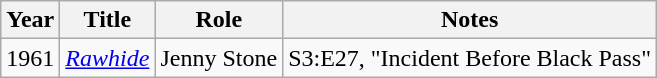<table class="wikitable">
<tr>
<th>Year</th>
<th>Title</th>
<th>Role</th>
<th>Notes</th>
</tr>
<tr>
<td>1961</td>
<td><em><a href='#'>Rawhide</a></em></td>
<td>Jenny Stone</td>
<td>S3:E27, "Incident Before Black Pass"</td>
</tr>
</table>
